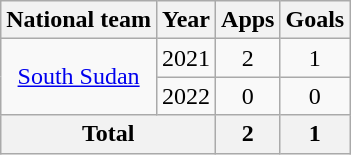<table class="wikitable" style="text-align:center">
<tr>
<th>National team</th>
<th>Year</th>
<th>Apps</th>
<th>Goals</th>
</tr>
<tr>
<td rowspan=2><a href='#'>South Sudan</a></td>
<td>2021</td>
<td>2</td>
<td>1</td>
</tr>
<tr>
<td>2022</td>
<td>0</td>
<td>0</td>
</tr>
<tr>
<th colspan=2>Total</th>
<th>2</th>
<th>1</th>
</tr>
</table>
